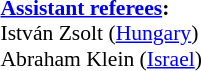<table style="width:100%; font-size:90%;">
<tr>
<td><br><strong><a href='#'>Assistant referees</a>:</strong>
<br>István Zsolt (<a href='#'>Hungary</a>)
<br>Abraham Klein (<a href='#'>Israel</a>)</td>
</tr>
</table>
